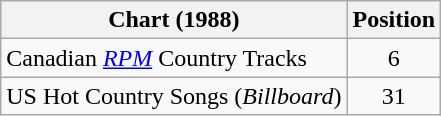<table class="wikitable">
<tr>
<th>Chart (1988)</th>
<th>Position</th>
</tr>
<tr>
<td align="left">Canadian <em><a href='#'>RPM</a></em> Country Tracks</td>
<td align="center">6</td>
</tr>
<tr>
<td>US Hot Country Songs (<em>Billboard</em>)</td>
<td align="center">31</td>
</tr>
</table>
